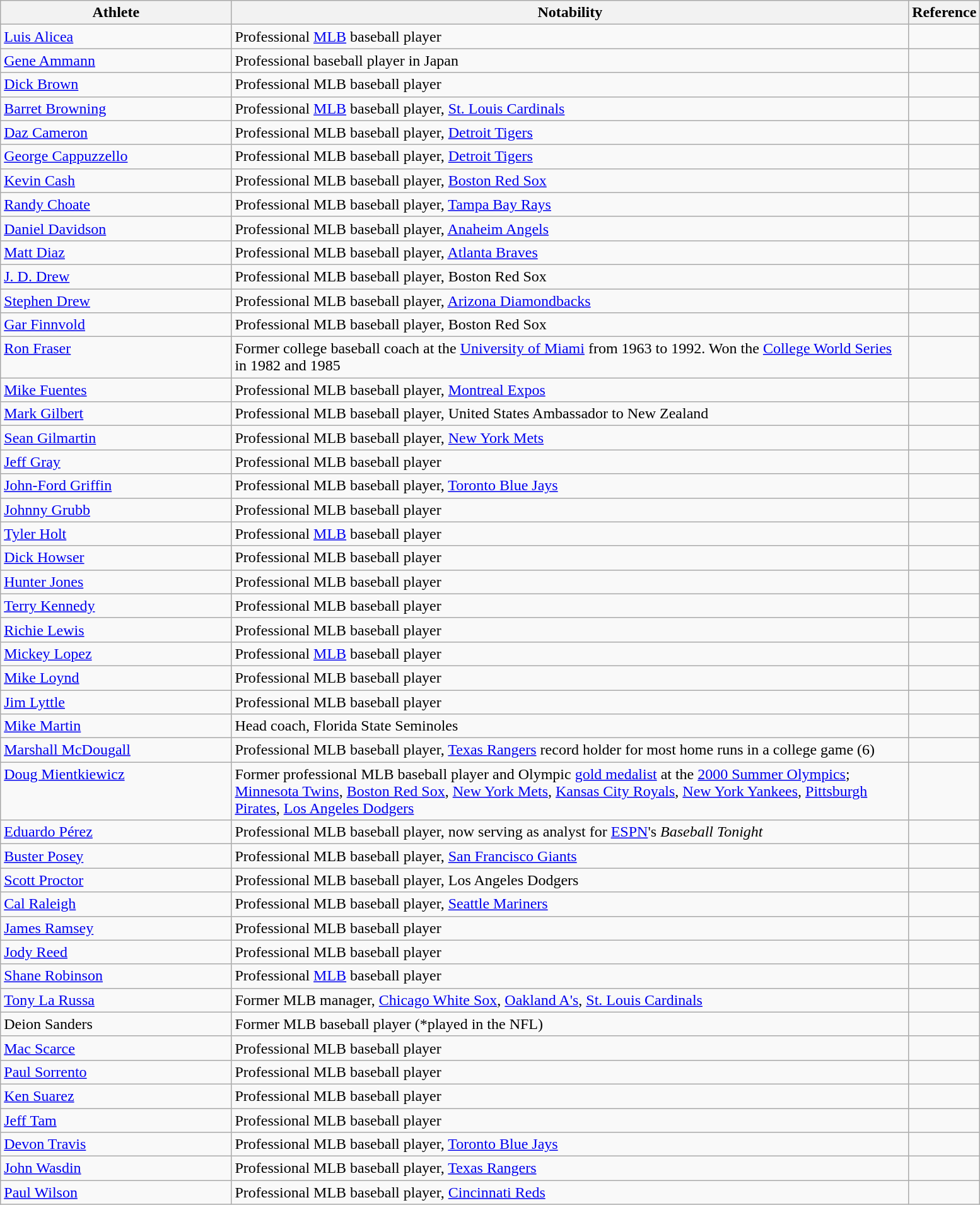<table class="wikitable" style="width:82%">
<tr valign="top">
<th style="width:25%;">Athlete</th>
<th style="width:75%;">Notability</th>
<th style="width:*;" class="unsortable">Reference</th>
</tr>
<tr valign="top">
<td><a href='#'>Luis Alicea</a></td>
<td>Professional <a href='#'>MLB</a> baseball player</td>
<td></td>
</tr>
<tr valign="top">
<td><a href='#'>Gene Ammann</a></td>
<td>Professional baseball player in Japan</td>
<td></td>
</tr>
<tr valign="top">
<td><a href='#'>Dick Brown</a></td>
<td>Professional MLB baseball player</td>
<td></td>
</tr>
<tr valign="top">
<td><a href='#'>Barret Browning</a></td>
<td>Professional <a href='#'>MLB</a> baseball player, <a href='#'>St. Louis Cardinals</a></td>
<td></td>
</tr>
<tr valign="top">
<td><a href='#'>Daz Cameron</a></td>
<td>Professional MLB baseball player, <a href='#'>Detroit Tigers</a></td>
<td></td>
</tr>
<tr valign="top">
<td><a href='#'>George Cappuzzello</a></td>
<td>Professional MLB baseball player, <a href='#'>Detroit Tigers</a></td>
<td></td>
</tr>
<tr valign="top">
<td><a href='#'>Kevin Cash</a></td>
<td>Professional MLB baseball player, <a href='#'>Boston Red Sox</a></td>
<td></td>
</tr>
<tr valign="top">
<td><a href='#'>Randy Choate</a></td>
<td>Professional MLB baseball player, <a href='#'>Tampa Bay Rays</a></td>
<td></td>
</tr>
<tr valign="top">
<td><a href='#'>Daniel Davidson</a></td>
<td>Professional MLB baseball player, <a href='#'>Anaheim Angels</a></td>
<td></td>
</tr>
<tr valign="top">
<td><a href='#'>Matt Diaz</a></td>
<td>Professional MLB baseball player, <a href='#'>Atlanta Braves</a></td>
<td></td>
</tr>
<tr valign="top">
<td><a href='#'>J. D. Drew</a></td>
<td>Professional MLB baseball player, Boston Red Sox</td>
<td></td>
</tr>
<tr valign="top">
<td><a href='#'>Stephen Drew</a></td>
<td>Professional MLB baseball player, <a href='#'>Arizona Diamondbacks</a></td>
<td></td>
</tr>
<tr valign="top">
<td><a href='#'>Gar Finnvold</a></td>
<td>Professional MLB baseball player, Boston Red Sox</td>
<td></td>
</tr>
<tr valign="top">
<td><a href='#'>Ron Fraser</a></td>
<td>Former college baseball coach at the <a href='#'>University of Miami</a> from 1963 to 1992. Won the <a href='#'>College World Series</a> in 1982 and 1985</td>
<td></td>
</tr>
<tr valign="top">
<td><a href='#'>Mike Fuentes</a></td>
<td>Professional MLB baseball player, <a href='#'>Montreal Expos</a></td>
<td></td>
</tr>
<tr valign="top">
<td><a href='#'>Mark Gilbert</a></td>
<td>Professional MLB baseball player, United States Ambassador to New Zealand</td>
</tr>
<tr valign="top">
<td><a href='#'>Sean Gilmartin</a></td>
<td>Professional MLB baseball player, <a href='#'>New York Mets</a></td>
<td></td>
</tr>
<tr valign="top">
<td><a href='#'>Jeff Gray</a></td>
<td>Professional MLB baseball player</td>
<td></td>
</tr>
<tr valign="top">
<td><a href='#'>John-Ford Griffin</a></td>
<td>Professional MLB baseball player, <a href='#'>Toronto Blue Jays</a></td>
<td></td>
</tr>
<tr valign="top">
<td><a href='#'>Johnny Grubb</a></td>
<td>Professional MLB baseball player</td>
<td></td>
</tr>
<tr valign="top">
<td><a href='#'>Tyler Holt</a></td>
<td>Professional <a href='#'>MLB</a> baseball player</td>
<td></td>
</tr>
<tr valign="top">
<td><a href='#'>Dick Howser</a></td>
<td>Professional MLB baseball player</td>
<td></td>
</tr>
<tr valign="top">
<td><a href='#'>Hunter Jones</a></td>
<td>Professional MLB baseball player</td>
<td></td>
</tr>
<tr valign="top">
<td><a href='#'>Terry Kennedy</a></td>
<td>Professional MLB baseball player</td>
<td></td>
</tr>
<tr valign="top">
<td><a href='#'>Richie Lewis</a></td>
<td>Professional MLB baseball player</td>
<td></td>
</tr>
<tr valign="top">
<td><a href='#'>Mickey Lopez</a></td>
<td>Professional <a href='#'>MLB</a> baseball player</td>
<td></td>
</tr>
<tr valign="top">
<td><a href='#'>Mike Loynd</a></td>
<td>Professional MLB baseball player</td>
<td></td>
</tr>
<tr valign="top">
<td><a href='#'>Jim Lyttle</a></td>
<td>Professional MLB baseball player</td>
<td></td>
</tr>
<tr valign="top">
<td><a href='#'>Mike Martin</a></td>
<td>Head coach, Florida State Seminoles</td>
<td></td>
</tr>
<tr valign="top">
<td><a href='#'>Marshall McDougall</a></td>
<td>Professional MLB baseball player, <a href='#'>Texas Rangers</a> record holder for most home runs in a college game (6)</td>
<td></td>
</tr>
<tr valign="top">
<td><a href='#'>Doug Mientkiewicz</a></td>
<td>Former professional MLB baseball player and Olympic <a href='#'>gold medalist</a> at the <a href='#'>2000 Summer Olympics</a>; <a href='#'>Minnesota Twins</a>, <a href='#'>Boston Red Sox</a>, <a href='#'>New York Mets</a>, <a href='#'>Kansas City Royals</a>, <a href='#'>New York Yankees</a>, <a href='#'>Pittsburgh Pirates</a>, <a href='#'>Los Angeles Dodgers</a></td>
<td></td>
</tr>
<tr valign="top">
<td><a href='#'>Eduardo Pérez</a></td>
<td>Professional MLB baseball player, now serving as analyst for <a href='#'>ESPN</a>'s <em>Baseball Tonight</em></td>
<td></td>
</tr>
<tr valign="top">
<td><a href='#'>Buster Posey</a></td>
<td>Professional MLB baseball player, <a href='#'>San Francisco Giants</a></td>
<td></td>
</tr>
<tr valign="top">
<td><a href='#'>Scott Proctor</a></td>
<td>Professional MLB baseball player, Los Angeles Dodgers</td>
<td></td>
</tr>
<tr valign="top">
<td><a href='#'>Cal Raleigh</a></td>
<td>Professional MLB baseball player, <a href='#'>Seattle Mariners</a></td>
<td></td>
</tr>
<tr valign="top">
<td><a href='#'>James Ramsey</a></td>
<td>Professional MLB baseball player</td>
<td></td>
</tr>
<tr valign="top">
<td><a href='#'>Jody Reed</a></td>
<td>Professional MLB baseball player</td>
<td></td>
</tr>
<tr valign="top">
<td><a href='#'>Shane Robinson</a></td>
<td>Professional <a href='#'>MLB</a> baseball player</td>
<td></td>
</tr>
<tr valign="top">
<td><a href='#'>Tony La Russa</a></td>
<td>Former MLB manager, <a href='#'>Chicago White Sox</a>, <a href='#'>Oakland A's</a>, <a href='#'>St. Louis Cardinals</a></td>
<td></td>
</tr>
<tr>
<td>Deion Sanders</td>
<td>Former MLB baseball player (*played in the NFL)</td>
<td></td>
</tr>
<tr valign="top">
<td><a href='#'>Mac Scarce</a></td>
<td>Professional MLB baseball player</td>
<td></td>
</tr>
<tr valign="top">
<td><a href='#'>Paul Sorrento</a></td>
<td>Professional MLB baseball player</td>
<td></td>
</tr>
<tr valign="top">
<td><a href='#'>Ken Suarez</a></td>
<td>Professional MLB baseball player</td>
<td></td>
</tr>
<tr valign="top">
<td><a href='#'>Jeff Tam</a></td>
<td>Professional MLB baseball player</td>
<td></td>
</tr>
<tr valign="top">
<td><a href='#'>Devon Travis</a></td>
<td>Professional MLB baseball player, <a href='#'>Toronto Blue Jays</a></td>
<td></td>
</tr>
<tr valign="top">
<td><a href='#'>John Wasdin</a></td>
<td>Professional MLB baseball player, <a href='#'>Texas Rangers</a></td>
<td></td>
</tr>
<tr valign="top">
<td><a href='#'>Paul Wilson</a></td>
<td>Professional MLB baseball player, <a href='#'>Cincinnati Reds</a></td>
<td></td>
</tr>
</table>
